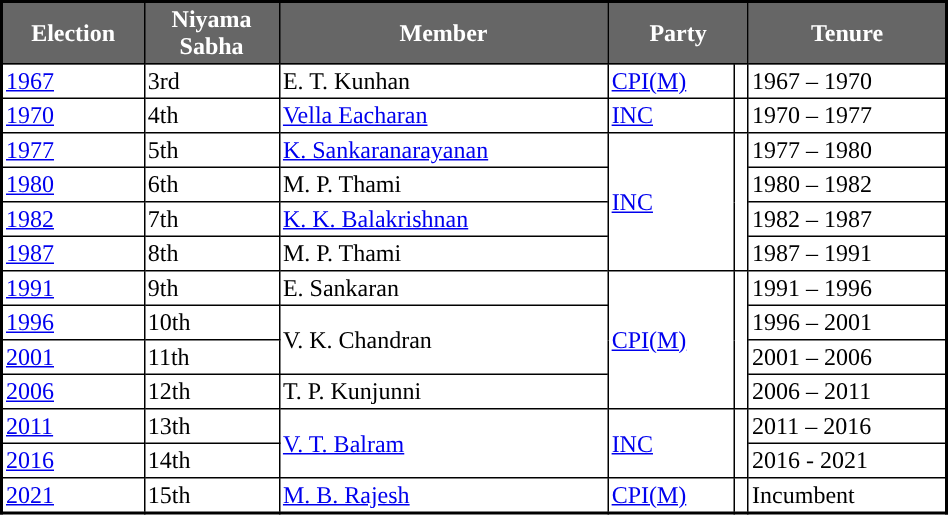<table class="sortable" width="50%" cellpadding="2" cellspacing="0" border="1" style="border-collapse: collapse; border: 2px #000000 solid; font-size: x-big; font-family: verdana">
<tr>
<th style="background-color:#666666; color:white">Election</th>
<th style="background-color:#666666; color:white">Niyama<br>Sabha</th>
<th style="background-color:#666666; color:white">Member</th>
<th style="background-color:#666666; color:white" colspan="2">Party</th>
<th style="background-color:#666666; color:white">Tenure</th>
</tr>
<tr>
<td><a href='#'>1967</a></td>
<td>3rd</td>
<td>E. T. Kunhan</td>
<td><a href='#'>CPI(M)</a></td>
<td width="4px" style="background-color: "></td>
<td>1967 – 1970</td>
</tr>
<tr>
<td><a href='#'>1970</a></td>
<td>4th</td>
<td><a href='#'>Vella Eacharan</a></td>
<td><a href='#'>INC</a></td>
<td width="4px" style="background-color: "></td>
<td>1970 – 1977</td>
</tr>
<tr>
<td><a href='#'>1977</a></td>
<td>5th</td>
<td><a href='#'>K. Sankaranarayanan</a></td>
<td rowspan="4"><a href='#'>INC</a></td>
<td rowspan="4" width="4px" style="background-color: "></td>
<td>1977 – 1980</td>
</tr>
<tr>
<td><a href='#'>1980</a></td>
<td>6th</td>
<td>M. P. Thami</td>
<td>1980 – 1982</td>
</tr>
<tr>
<td><a href='#'>1982</a></td>
<td>7th</td>
<td><a href='#'>K. K. Balakrishnan</a></td>
<td>1982 – 1987</td>
</tr>
<tr>
<td><a href='#'>1987</a></td>
<td>8th</td>
<td>M. P. Thami</td>
<td>1987 – 1991</td>
</tr>
<tr>
<td><a href='#'>1991</a></td>
<td>9th</td>
<td>E. Sankaran</td>
<td rowspan="4"><a href='#'>CPI(M)</a></td>
<td rowspan="4" width="4px" style="background-color: "></td>
<td>1991 – 1996</td>
</tr>
<tr>
<td><a href='#'>1996</a></td>
<td>10th</td>
<td rowspan="2">V. K. Chandran</td>
<td>1996 – 2001</td>
</tr>
<tr>
<td><a href='#'>2001</a></td>
<td>11th</td>
<td>2001 – 2006</td>
</tr>
<tr>
<td><a href='#'>2006</a></td>
<td>12th</td>
<td>T. P. Kunjunni</td>
<td>2006 – 2011</td>
</tr>
<tr>
<td><a href='#'>2011</a></td>
<td>13th</td>
<td rowspan="2"><a href='#'>V. T. Balram</a></td>
<td rowspan="2"><a href='#'>INC</a></td>
<td rowspan="2" width="4px" style="background-color: "></td>
<td>2011 – 2016</td>
</tr>
<tr>
<td><a href='#'>2016</a></td>
<td>14th</td>
<td>2016 - 2021</td>
</tr>
<tr>
<td><a href='#'>2021</a></td>
<td>15th</td>
<td><a href='#'>M. B. Rajesh</a></td>
<td rowspan="4"><a href='#'>CPI(M)</a></td>
<td rowspan="4" width="4px" style="background-color: "></td>
<td>Incumbent</td>
</tr>
</table>
